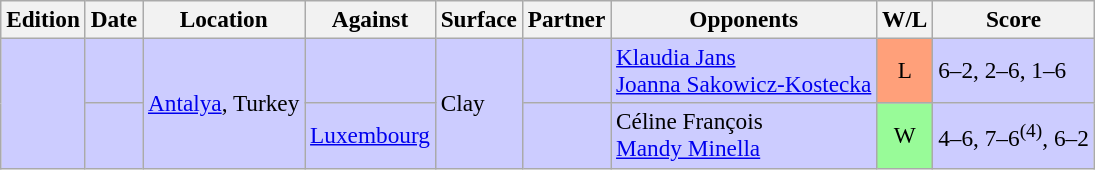<table class=wikitable style=font-size:97%>
<tr>
<th>Edition</th>
<th>Date</th>
<th>Location</th>
<th>Against</th>
<th>Surface</th>
<th>Partner</th>
<th>Opponents</th>
<th>W/L</th>
<th>Score</th>
</tr>
<tr style="background:#ccf;">
<td rowspan="2"></td>
<td></td>
<td rowspan="2"><a href='#'>Antalya</a>, Turkey</td>
<td> </td>
<td rowspan="2">Clay</td>
<td> </td>
<td> <a href='#'>Klaudia Jans</a> <br>  <a href='#'>Joanna Sakowicz-Kostecka</a></td>
<td style="text-align:center; background:#ffa07a;">L</td>
<td>6–2, 2–6, 1–6</td>
</tr>
<tr style="background:#ccf;">
<td></td>
<td> <a href='#'>Luxembourg</a></td>
<td> </td>
<td> Céline François <br>  <a href='#'>Mandy Minella</a></td>
<td style="text-align:center; background:#98fb98;">W</td>
<td>4–6, 7–6<sup>(4)</sup>, 6–2</td>
</tr>
</table>
